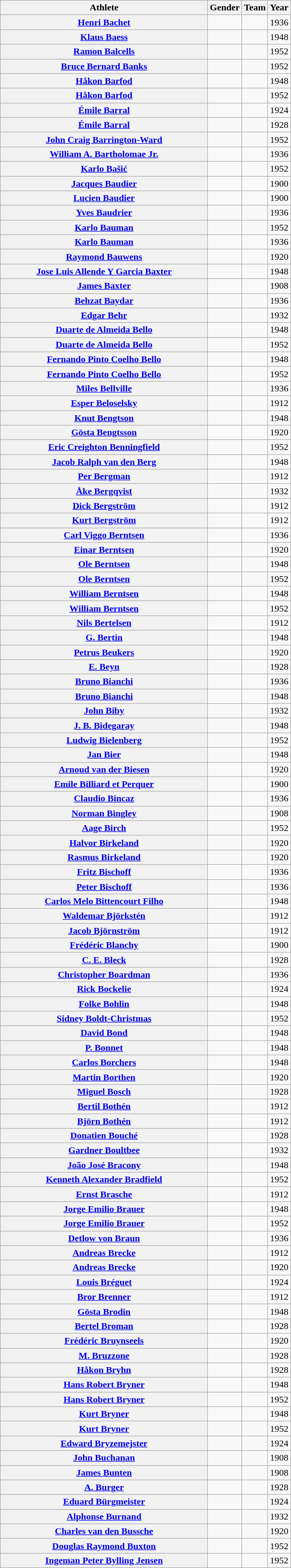<table class="wikitable plainrowheaders">
<tr>
<th scope="col" style="width:22em">Athlete</th>
<th scope="col">Gender</th>
<th scope="col">Team</th>
<th scope="col">Year</th>
</tr>
<tr>
<th scope="row"><a href='#'>Henri Bachet</a></th>
<td style="text-align:center"></td>
<td></td>
<td>1936</td>
</tr>
<tr>
<th scope="row"><a href='#'>Klaus Baess</a></th>
<td style="text-align:center"></td>
<td></td>
<td>1948</td>
</tr>
<tr>
<th scope="row"><a href='#'>Ramon Balcells</a></th>
<td style="text-align:center"></td>
<td></td>
<td>1952</td>
</tr>
<tr>
<th scope="row"><a href='#'>Bruce Bernard Banks</a></th>
<td style="text-align:center"></td>
<td></td>
<td>1952</td>
</tr>
<tr>
<th scope="row"><a href='#'>Håkon Barfod</a></th>
<td style="text-align:center"></td>
<td></td>
<td>1948</td>
</tr>
<tr>
<th scope="row"><a href='#'>Håkon Barfod</a></th>
<td style="text-align:center"></td>
<td></td>
<td>1952</td>
</tr>
<tr>
<th scope="row"><a href='#'>Émile Barral</a></th>
<td style="text-align:center"></td>
<td></td>
<td>1924</td>
</tr>
<tr>
<th scope="row"><a href='#'>Émile Barral</a></th>
<td style="text-align:center"></td>
<td></td>
<td>1928</td>
</tr>
<tr>
<th scope="row"><a href='#'>John Craig Barrington-Ward</a></th>
<td style="text-align:center"></td>
<td></td>
<td>1952</td>
</tr>
<tr>
<th scope="row"><a href='#'>William A. Bartholomae Jr.</a></th>
<td style="text-align:center"></td>
<td></td>
<td>1936</td>
</tr>
<tr>
<th scope="row"><a href='#'>Karlo Bašić</a></th>
<td style="text-align:center"></td>
<td></td>
<td>1952</td>
</tr>
<tr>
<th scope="row"><a href='#'>Jacques Baudier</a></th>
<td style="text-align:center"></td>
<td></td>
<td>1900</td>
</tr>
<tr>
<th scope="row"><a href='#'>Lucien Baudier</a></th>
<td style="text-align:center"></td>
<td></td>
<td>1900</td>
</tr>
<tr>
<th scope="row"><a href='#'>Yves Baudrier</a></th>
<td style="text-align:center"></td>
<td></td>
<td>1936</td>
</tr>
<tr>
<th scope="row"><a href='#'>Karlo Bauman</a></th>
<td style="text-align:center"></td>
<td></td>
<td>1952</td>
</tr>
<tr>
<th scope="row"><a href='#'>Karlo Bauman</a></th>
<td style="text-align:center"></td>
<td></td>
<td>1936</td>
</tr>
<tr>
<th scope="row"><a href='#'>Raymond Bauwens</a></th>
<td style="text-align:center"></td>
<td></td>
<td>1920</td>
</tr>
<tr>
<th scope="row"><a href='#'>Jose Luis Allende Y Garcia Baxter</a></th>
<td style="text-align:center"></td>
<td></td>
<td>1948</td>
</tr>
<tr>
<th scope="row"><a href='#'>James Baxter</a></th>
<td style="text-align:center"></td>
<td></td>
<td>1908</td>
</tr>
<tr>
<th scope="row"><a href='#'>Behzat Baydar</a></th>
<td style="text-align:center"></td>
<td></td>
<td>1936</td>
</tr>
<tr>
<th scope="row"><a href='#'>Edgar Behr</a></th>
<td style="text-align:center"></td>
<td></td>
<td>1932</td>
</tr>
<tr>
<th scope="row"><a href='#'>Duarte de Almeida Bello</a></th>
<td style="text-align:center"></td>
<td></td>
<td>1948</td>
</tr>
<tr>
<th scope="row"><a href='#'>Duarte de Almeida Bello</a></th>
<td style="text-align:center"></td>
<td></td>
<td>1952</td>
</tr>
<tr>
<th scope="row"><a href='#'>Fernando Pinto Coelho Bello</a></th>
<td style="text-align:center"></td>
<td></td>
<td>1948</td>
</tr>
<tr>
<th scope="row"><a href='#'>Fernando Pinto Coelho Bello</a></th>
<td style="text-align:center"></td>
<td></td>
<td>1952</td>
</tr>
<tr>
<th scope="row"><a href='#'>Miles Bellville</a></th>
<td style="text-align:center"></td>
<td></td>
<td>1936</td>
</tr>
<tr>
<th scope="row"><a href='#'>Esper Beloselsky</a></th>
<td style="text-align:center"></td>
<td></td>
<td>1912</td>
</tr>
<tr>
<th scope="row"><a href='#'>Knut Bengtson</a></th>
<td style="text-align:center"></td>
<td></td>
<td>1948</td>
</tr>
<tr>
<th scope="row"><a href='#'>Gösta Bengtsson</a></th>
<td style="text-align:center"></td>
<td></td>
<td>1920</td>
</tr>
<tr>
<th scope="row"><a href='#'>Eric Creighton Benningfield</a></th>
<td style="text-align:center"></td>
<td></td>
<td>1952</td>
</tr>
<tr>
<th scope="row"><a href='#'>Jacob Ralph van den Berg</a></th>
<td style="text-align:center"></td>
<td></td>
<td>1948</td>
</tr>
<tr>
<th scope="row"><a href='#'>Per Bergman</a></th>
<td style="text-align:center"></td>
<td></td>
<td>1912</td>
</tr>
<tr>
<th scope="row"><a href='#'>Åke Bergqvist</a></th>
<td style="text-align:center"></td>
<td></td>
<td>1932</td>
</tr>
<tr>
<th scope="row"><a href='#'>Dick Bergström</a></th>
<td style="text-align:center"></td>
<td></td>
<td>1912</td>
</tr>
<tr>
<th scope="row"><a href='#'>Kurt Bergström</a></th>
<td style="text-align:center"></td>
<td></td>
<td>1912</td>
</tr>
<tr>
<th scope="row"><a href='#'>Carl Viggo Berntsen</a></th>
<td style="text-align:center"></td>
<td></td>
<td>1936</td>
</tr>
<tr>
<th scope="row"><a href='#'>Einar Berntsen</a></th>
<td style="text-align:center"></td>
<td></td>
<td>1920</td>
</tr>
<tr>
<th scope="row"><a href='#'>Ole Berntsen</a></th>
<td style="text-align:center"></td>
<td></td>
<td>1948</td>
</tr>
<tr>
<th scope="row"><a href='#'>Ole Berntsen</a></th>
<td style="text-align:center"></td>
<td></td>
<td>1952</td>
</tr>
<tr>
<th scope="row"><a href='#'>William Berntsen</a></th>
<td style="text-align:center"></td>
<td></td>
<td>1948</td>
</tr>
<tr>
<th scope="row"><a href='#'>William Berntsen</a></th>
<td style="text-align:center"></td>
<td></td>
<td>1952</td>
</tr>
<tr>
<th scope="row"><a href='#'>Nils Bertelsen</a></th>
<td style="text-align:center"></td>
<td></td>
<td>1912</td>
</tr>
<tr>
<th scope="row"><a href='#'>G. Bertin</a></th>
<td style="text-align:center"></td>
<td></td>
<td>1948</td>
</tr>
<tr>
<th scope="row"><a href='#'>Petrus Beukers</a></th>
<td style="text-align:center"></td>
<td></td>
<td>1920</td>
</tr>
<tr>
<th scope="row"><a href='#'>E. Beyn</a></th>
<td style="text-align:center"></td>
<td></td>
<td>1928</td>
</tr>
<tr>
<th scope="row"><a href='#'>Bruno Bianchi</a></th>
<td style="text-align:center"></td>
<td></td>
<td>1936</td>
</tr>
<tr>
<th scope="row"><a href='#'>Bruno Bianchi</a></th>
<td style="text-align:center"></td>
<td></td>
<td>1948</td>
</tr>
<tr>
<th scope="row"><a href='#'>John Biby</a></th>
<td style="text-align:center"></td>
<td></td>
<td>1932</td>
</tr>
<tr>
<th scope="row"><a href='#'>J. B. Bidegaray</a></th>
<td style="text-align:center"></td>
<td></td>
<td>1948</td>
</tr>
<tr>
<th scope="row"><a href='#'>Ludwig Bielenberg</a></th>
<td style="text-align:center"></td>
<td></td>
<td>1952</td>
</tr>
<tr>
<th scope="row"><a href='#'>Jan Bier</a></th>
<td style="text-align:center"></td>
<td></td>
<td>1948</td>
</tr>
<tr>
<th scope="row"><a href='#'>Arnoud van der Biesen</a></th>
<td style="text-align:center"></td>
<td></td>
<td>1920</td>
</tr>
<tr>
<th scope="row"><a href='#'>Emile Billiard et Perquer</a></th>
<td style="text-align:center"></td>
<td></td>
<td>1900</td>
</tr>
<tr>
<th scope="row"><a href='#'>Claudio Bincaz</a></th>
<td style="text-align:center"></td>
<td></td>
<td>1936</td>
</tr>
<tr>
<th scope="row"><a href='#'>Norman Bingley</a></th>
<td style="text-align:center"></td>
<td></td>
<td>1908</td>
</tr>
<tr>
<th scope="row"><a href='#'>Aage Birch</a></th>
<td style="text-align:center"></td>
<td></td>
<td>1952</td>
</tr>
<tr>
<th scope="row"><a href='#'>Halvor Birkeland</a></th>
<td style="text-align:center"></td>
<td></td>
<td>1920</td>
</tr>
<tr>
<th scope="row"><a href='#'>Rasmus Birkeland</a></th>
<td style="text-align:center"></td>
<td></td>
<td>1920</td>
</tr>
<tr>
<th scope="row"><a href='#'>Fritz Bischoff</a></th>
<td style="text-align:center"></td>
<td></td>
<td>1936</td>
</tr>
<tr>
<th scope="row"><a href='#'>Peter Bischoff</a></th>
<td style="text-align:center"></td>
<td></td>
<td>1936</td>
</tr>
<tr>
<th scope="row"><a href='#'>Carlos Melo Bittencourt Filho</a></th>
<td style="text-align:center"></td>
<td></td>
<td>1948</td>
</tr>
<tr>
<th scope="row"><a href='#'>Waldemar Björkstén</a></th>
<td style="text-align:center"></td>
<td></td>
<td>1912</td>
</tr>
<tr>
<th scope="row"><a href='#'>Jacob Björnström</a></th>
<td style="text-align:center"></td>
<td></td>
<td>1912</td>
</tr>
<tr>
<th scope="row"><a href='#'>Frédéric Blanchy</a></th>
<td style="text-align:center"></td>
<td></td>
<td>1900</td>
</tr>
<tr>
<th scope="row"><a href='#'>C. E. Bleck</a></th>
<td style="text-align:center"></td>
<td></td>
<td>1928</td>
</tr>
<tr>
<th scope="row"><a href='#'>Christopher Boardman</a></th>
<td style="text-align:center"></td>
<td></td>
<td>1936</td>
</tr>
<tr>
<th scope="row"><a href='#'>Rick Bockelie</a></th>
<td style="text-align:center"></td>
<td></td>
<td>1924</td>
</tr>
<tr>
<th scope="row"><a href='#'>Folke Bohlin</a></th>
<td style="text-align:center"></td>
<td></td>
<td>1948</td>
</tr>
<tr>
<th scope="row"><a href='#'>Sidney Boldt-Christmas</a></th>
<td style="text-align:center"></td>
<td></td>
<td>1952</td>
</tr>
<tr>
<th scope="row"><a href='#'>David Bond</a></th>
<td style="text-align:center"></td>
<td></td>
<td>1948</td>
</tr>
<tr>
<th scope="row"><a href='#'>P. Bonnet</a></th>
<td style="text-align:center"></td>
<td></td>
<td>1948</td>
</tr>
<tr>
<th scope="row"><a href='#'>Carlos Borchers</a></th>
<td style="text-align:center"></td>
<td></td>
<td>1948</td>
</tr>
<tr>
<th scope="row"><a href='#'>Martin Borthen</a></th>
<td style="text-align:center"></td>
<td></td>
<td>1920</td>
</tr>
<tr>
<th scope="row"><a href='#'>Miguel Bosch</a></th>
<td style="text-align:center"></td>
<td></td>
<td>1928</td>
</tr>
<tr>
<th scope="row"><a href='#'>Bertil Bothén</a></th>
<td style="text-align:center"></td>
<td></td>
<td>1912</td>
</tr>
<tr>
<th scope="row"><a href='#'>Björn Bothén</a></th>
<td style="text-align:center"></td>
<td></td>
<td>1912</td>
</tr>
<tr>
<th scope="row"><a href='#'>Donatien Bouché</a></th>
<td style="text-align:center"></td>
<td></td>
<td>1928</td>
</tr>
<tr>
<th scope="row"><a href='#'>Gardner Boultbee</a></th>
<td style="text-align:center"></td>
<td></td>
<td>1932</td>
</tr>
<tr>
<th scope="row"><a href='#'>João José Bracony</a></th>
<td style="text-align:center"></td>
<td></td>
<td>1948</td>
</tr>
<tr>
<th scope="row"><a href='#'>Kenneth Alexander Bradfield</a></th>
<td style="text-align:center"></td>
<td></td>
<td>1952</td>
</tr>
<tr>
<th scope="row"><a href='#'>Ernst Brasche</a></th>
<td style="text-align:center"></td>
<td></td>
<td>1912</td>
</tr>
<tr>
<th scope="row"><a href='#'>Jorge Emilio Brauer</a></th>
<td style="text-align:center"></td>
<td></td>
<td>1948</td>
</tr>
<tr>
<th scope="row"><a href='#'>Jorge Emilio Brauer</a></th>
<td style="text-align:center"></td>
<td></td>
<td>1952</td>
</tr>
<tr>
<th scope="row"><a href='#'>Detlow von Braun</a></th>
<td style="text-align:center"></td>
<td></td>
<td>1936</td>
</tr>
<tr>
<th scope="row"><a href='#'>Andreas Brecke</a></th>
<td style="text-align:center"></td>
<td></td>
<td>1912</td>
</tr>
<tr>
<th scope="row"><a href='#'>Andreas Brecke</a></th>
<td style="text-align:center"></td>
<td></td>
<td>1920</td>
</tr>
<tr>
<th scope="row"><a href='#'>Louis Bréguet</a></th>
<td style="text-align:center"></td>
<td></td>
<td>1924</td>
</tr>
<tr>
<th scope="row"><a href='#'>Bror Brenner</a></th>
<td style="text-align:center"></td>
<td></td>
<td>1912</td>
</tr>
<tr>
<th scope="row"><a href='#'>Gösta Brodin</a></th>
<td style="text-align:center"></td>
<td></td>
<td>1948</td>
</tr>
<tr>
<th scope="row"><a href='#'>Bertel Broman</a></th>
<td style="text-align:center"></td>
<td></td>
<td>1928</td>
</tr>
<tr>
<th scope="row"><a href='#'>Frédéric Bruynseels</a></th>
<td style="text-align:center"></td>
<td></td>
<td>1920</td>
</tr>
<tr>
<th scope="row"><a href='#'>M. Bruzzone</a></th>
<td style="text-align:center"></td>
<td></td>
<td>1928</td>
</tr>
<tr>
<th scope="row"><a href='#'>Håkon Bryhn</a></th>
<td style="text-align:center"></td>
<td></td>
<td>1928</td>
</tr>
<tr>
<th scope="row"><a href='#'>Hans Robert Bryner</a></th>
<td style="text-align:center"></td>
<td></td>
<td>1948</td>
</tr>
<tr>
<th scope="row"><a href='#'>Hans Robert Bryner</a></th>
<td style="text-align:center"></td>
<td></td>
<td>1952</td>
</tr>
<tr>
<th scope="row"><a href='#'>Kurt Bryner</a></th>
<td style="text-align:center"></td>
<td></td>
<td>1948</td>
</tr>
<tr>
<th scope="row"><a href='#'>Kurt Bryner</a></th>
<td style="text-align:center"></td>
<td></td>
<td>1952</td>
</tr>
<tr>
<th scope="row"><a href='#'>Edward Bryzemejster</a></th>
<td style="text-align:center"></td>
<td></td>
<td>1924</td>
</tr>
<tr>
<th scope="row"><a href='#'>John Buchanan</a></th>
<td style="text-align:center"></td>
<td></td>
<td>1908</td>
</tr>
<tr>
<th scope="row"><a href='#'>James Bunten</a></th>
<td style="text-align:center"></td>
<td></td>
<td>1908</td>
</tr>
<tr>
<th scope="row"><a href='#'>A. Burger</a></th>
<td style="text-align:center"></td>
<td></td>
<td>1928</td>
</tr>
<tr>
<th scope="row"><a href='#'>Eduard Bürgmeister</a></th>
<td style="text-align:center"></td>
<td></td>
<td>1924</td>
</tr>
<tr>
<th scope="row"><a href='#'>Alphonse Burnand</a></th>
<td style="text-align:center"></td>
<td></td>
<td>1932</td>
</tr>
<tr>
<th scope="row"><a href='#'>Charles van den Bussche</a></th>
<td style="text-align:center"></td>
<td></td>
<td>1920</td>
</tr>
<tr>
<th scope="row"><a href='#'>Douglas Raymond Buxton</a></th>
<td style="text-align:center"></td>
<td></td>
<td>1952</td>
</tr>
<tr>
<th scope="row"><a href='#'>Ingeman Peter Bylling Jensen</a></th>
<td style="text-align:center"></td>
<td></td>
<td>1952</td>
</tr>
</table>
